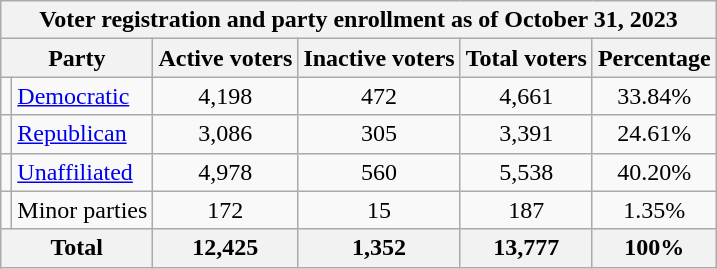<table class=wikitable>
<tr>
<th colspan = 6>Voter registration and party enrollment as of October 31, 2023</th>
</tr>
<tr>
<th colspan = 2>Party</th>
<th>Active voters</th>
<th>Inactive voters</th>
<th>Total voters</th>
<th>Percentage</th>
</tr>
<tr>
<td></td>
<td><a href='#'>Democratic</a></td>
<td align = center>4,198</td>
<td align = center>472</td>
<td align = center>4,661</td>
<td align = center>33.84%</td>
</tr>
<tr>
<td></td>
<td><a href='#'>Republican</a></td>
<td align = center>3,086</td>
<td align = center>305</td>
<td align = center>3,391</td>
<td align = center>24.61%</td>
</tr>
<tr>
<td></td>
<td><a href='#'>Unaffiliated</a></td>
<td align = center>4,978</td>
<td align = center>560</td>
<td align = center>5,538</td>
<td align = center>40.20%</td>
</tr>
<tr>
<td></td>
<td>Minor parties</td>
<td align = center>172</td>
<td align = center>15</td>
<td align = center>187</td>
<td align = center>1.35%</td>
</tr>
<tr>
<th colspan = 2>Total</th>
<th align = center>12,425</th>
<th align = center>1,352</th>
<th align = center>13,777</th>
<th align = center>100%</th>
</tr>
</table>
